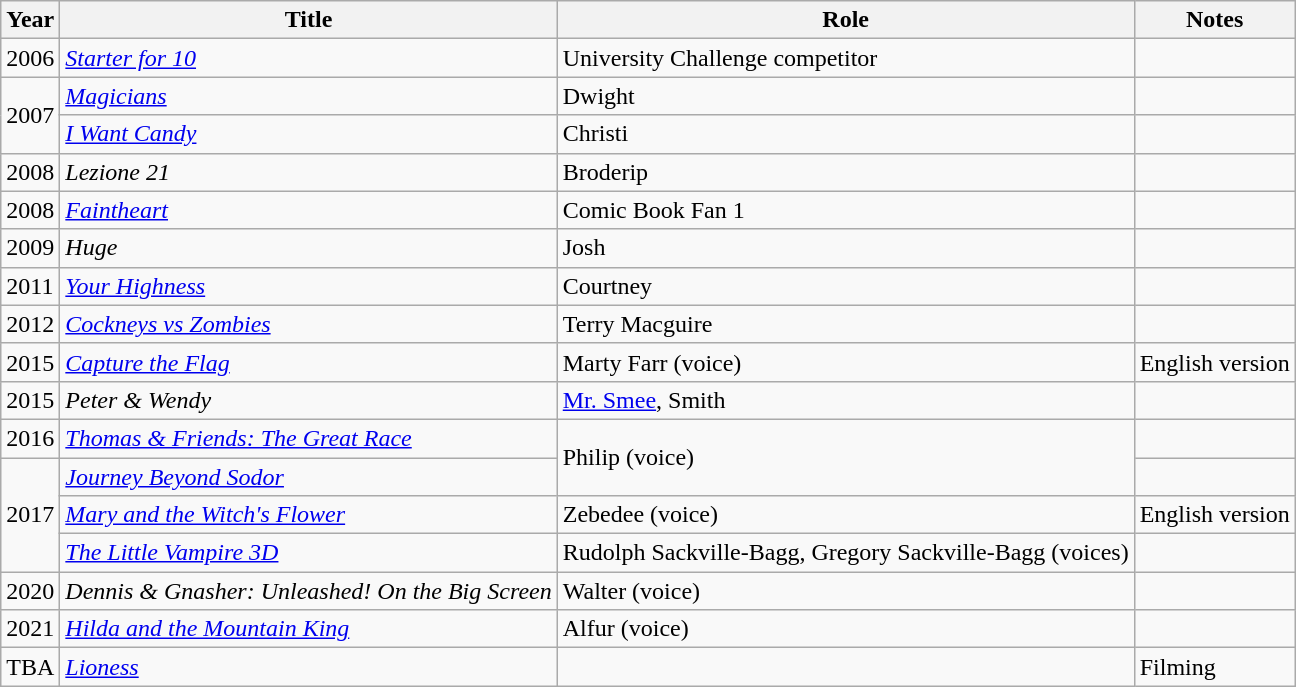<table class="wikitable sortable">
<tr>
<th>Year</th>
<th>Title</th>
<th>Role</th>
<th>Notes</th>
</tr>
<tr>
<td>2006</td>
<td><em><a href='#'>Starter for 10</a></em></td>
<td>University Challenge competitor</td>
<td></td>
</tr>
<tr>
<td rowspan = "2">2007</td>
<td><em><a href='#'>Magicians</a></em></td>
<td>Dwight</td>
<td></td>
</tr>
<tr>
<td><em><a href='#'>I Want Candy</a></em></td>
<td>Christi</td>
<td></td>
</tr>
<tr>
<td>2008</td>
<td><em>Lezione 21</em></td>
<td>Broderip</td>
<td></td>
</tr>
<tr>
<td>2008</td>
<td><em><a href='#'>Faintheart</a></em></td>
<td>Comic Book Fan 1</td>
<td></td>
</tr>
<tr>
<td>2009</td>
<td><em>Huge</em></td>
<td>Josh</td>
<td></td>
</tr>
<tr>
<td>2011</td>
<td><em><a href='#'>Your Highness</a></em></td>
<td>Courtney</td>
<td></td>
</tr>
<tr>
<td>2012</td>
<td><em><a href='#'>Cockneys vs Zombies</a></em></td>
<td>Terry Macguire</td>
<td></td>
</tr>
<tr>
<td>2015</td>
<td><em><a href='#'>Capture the Flag</a></em></td>
<td>Marty Farr (voice)</td>
<td>English version</td>
</tr>
<tr>
<td>2015</td>
<td><em>Peter & Wendy</em></td>
<td><a href='#'>Mr. Smee</a>, Smith</td>
<td></td>
</tr>
<tr>
<td>2016</td>
<td><em><a href='#'>Thomas & Friends: The Great Race</a></em></td>
<td rowspan="2">Philip (voice)</td>
<td></td>
</tr>
<tr>
<td rowspan="3">2017</td>
<td><em><a href='#'>Journey Beyond Sodor</a></em></td>
<td></td>
</tr>
<tr>
<td><em><a href='#'>Mary and the Witch's Flower</a></em></td>
<td>Zebedee (voice)</td>
<td>English version</td>
</tr>
<tr>
<td><em><a href='#'>The Little Vampire 3D</a></em></td>
<td>Rudolph Sackville-Bagg, Gregory Sackville-Bagg (voices)</td>
<td></td>
</tr>
<tr>
<td>2020</td>
<td><em>Dennis & Gnasher: Unleashed! On the Big Screen</em></td>
<td>Walter (voice)</td>
<td></td>
</tr>
<tr>
<td>2021</td>
<td><em><a href='#'>Hilda and the Mountain King</a></em></td>
<td>Alfur (voice)</td>
<td></td>
</tr>
<tr>
<td>TBA</td>
<td><em><a href='#'>Lioness</a></em></td>
<td></td>
<td>Filming</td>
</tr>
</table>
